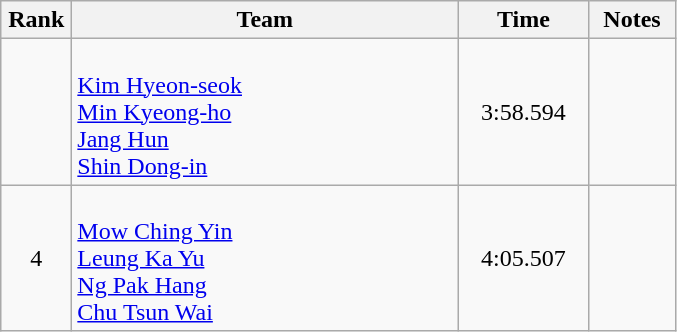<table class=wikitable style="text-align:center">
<tr>
<th width=40>Rank</th>
<th width=250>Team</th>
<th width=80>Time</th>
<th width=50>Notes</th>
</tr>
<tr>
<td></td>
<td align=left><br><a href='#'>Kim Hyeon-seok</a><br><a href='#'>Min Kyeong-ho</a><br><a href='#'>Jang Hun</a><br><a href='#'>Shin Dong-in</a></td>
<td>3:58.594</td>
<td></td>
</tr>
<tr>
<td>4</td>
<td align=left><br><a href='#'>Mow Ching Yin</a><br><a href='#'>Leung Ka Yu</a><br><a href='#'>Ng Pak Hang</a><br><a href='#'>Chu Tsun Wai</a></td>
<td>4:05.507</td>
<td></td>
</tr>
</table>
